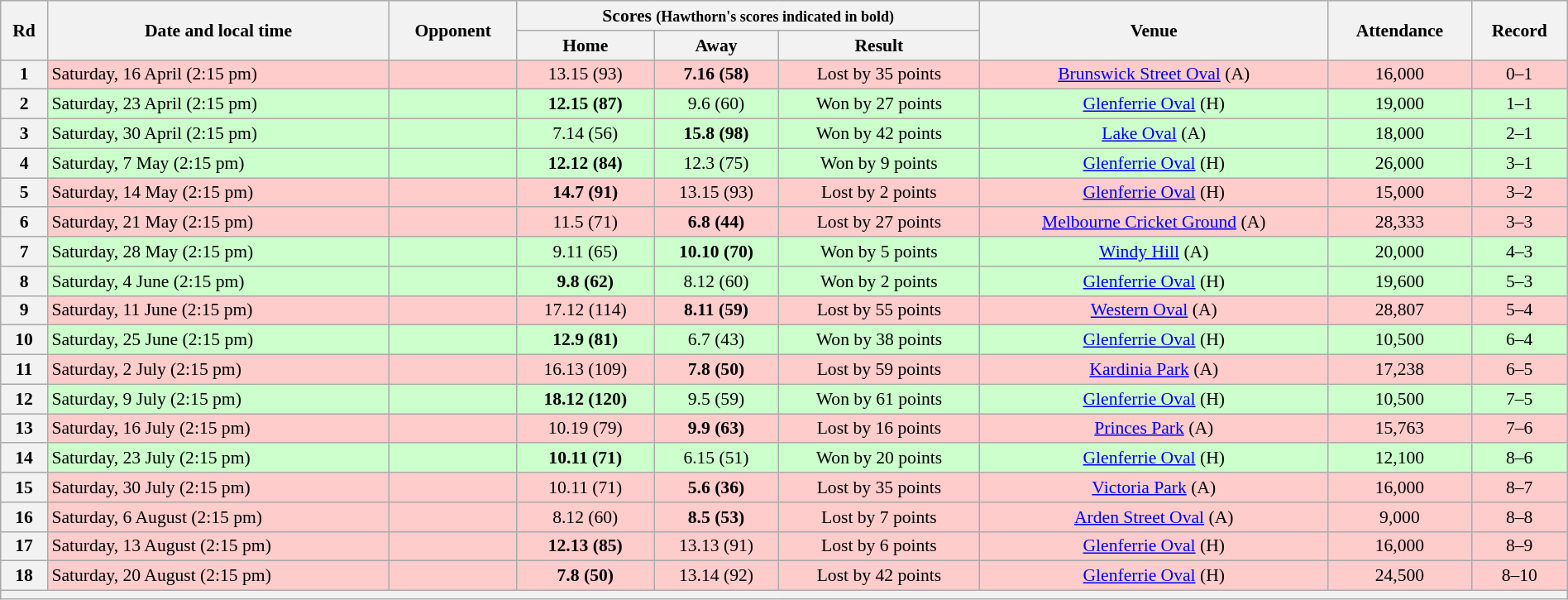<table class="wikitable" style="font-size:90%; text-align:center; width: 100%; margin-left: auto; margin-right: auto">
<tr>
<th rowspan="2">Rd</th>
<th rowspan="2">Date and local time</th>
<th rowspan="2">Opponent</th>
<th colspan="3">Scores <small>(Hawthorn's scores indicated in bold)</small></th>
<th rowspan="2">Venue</th>
<th rowspan="2">Attendance</th>
<th rowspan="2">Record</th>
</tr>
<tr>
<th>Home</th>
<th>Away</th>
<th>Result</th>
</tr>
<tr style="background:#fcc;">
<th>1</th>
<td align=left>Saturday, 16 April (2:15 pm)</td>
<td align=left></td>
<td>13.15 (93)</td>
<td><strong>7.16 (58)</strong></td>
<td>Lost by 35 points</td>
<td><a href='#'>Brunswick Street Oval</a> (A)</td>
<td>16,000</td>
<td>0–1</td>
</tr>
<tr style="background:#cfc">
<th>2</th>
<td align=left>Saturday, 23 April (2:15 pm)</td>
<td align=left></td>
<td><strong>12.15 (87)</strong></td>
<td>9.6 (60)</td>
<td>Won by 27 points</td>
<td><a href='#'>Glenferrie Oval</a> (H)</td>
<td>19,000</td>
<td>1–1</td>
</tr>
<tr style="background:#cfc">
<th>3</th>
<td align=left>Saturday, 30 April (2:15 pm)</td>
<td align=left></td>
<td>7.14 (56)</td>
<td><strong>15.8 (98)</strong></td>
<td>Won by 42 points</td>
<td><a href='#'>Lake Oval</a> (A)</td>
<td>18,000</td>
<td>2–1</td>
</tr>
<tr style="background:#cfc">
<th>4</th>
<td align=left>Saturday, 7 May (2:15 pm)</td>
<td align=left></td>
<td><strong>12.12 (84)</strong></td>
<td>12.3 (75)</td>
<td>Won by 9 points</td>
<td><a href='#'>Glenferrie Oval</a> (H)</td>
<td>26,000</td>
<td>3–1</td>
</tr>
<tr style="background:#fcc;">
<th>5</th>
<td align=left>Saturday, 14 May (2:15 pm)</td>
<td align=left></td>
<td><strong>14.7 (91)</strong></td>
<td>13.15 (93)</td>
<td>Lost by 2 points</td>
<td><a href='#'>Glenferrie Oval</a> (H)</td>
<td>15,000</td>
<td>3–2</td>
</tr>
<tr style="background:#fcc;">
<th>6</th>
<td align=left>Saturday, 21 May (2:15 pm)</td>
<td align=left></td>
<td>11.5 (71)</td>
<td><strong>6.8 (44)</strong></td>
<td>Lost by 27 points</td>
<td><a href='#'>Melbourne Cricket Ground</a> (A)</td>
<td>28,333</td>
<td>3–3</td>
</tr>
<tr style="background:#cfc">
<th>7</th>
<td align=left>Saturday, 28 May (2:15 pm)</td>
<td align=left></td>
<td>9.11 (65)</td>
<td><strong>10.10 (70)</strong></td>
<td>Won by 5 points</td>
<td><a href='#'>Windy Hill</a> (A)</td>
<td>20,000</td>
<td>4–3</td>
</tr>
<tr style="background:#cfc">
<th>8</th>
<td align=left>Saturday, 4 June (2:15 pm)</td>
<td align=left></td>
<td><strong>9.8 (62)</strong></td>
<td>8.12 (60)</td>
<td>Won by 2 points</td>
<td><a href='#'>Glenferrie Oval</a> (H)</td>
<td>19,600</td>
<td>5–3</td>
</tr>
<tr style="background:#fcc;">
<th>9</th>
<td align=left>Saturday, 11 June (2:15 pm)</td>
<td align=left></td>
<td>17.12 (114)</td>
<td><strong>8.11 (59)</strong></td>
<td>Lost by 55 points</td>
<td><a href='#'>Western Oval</a> (A)</td>
<td>28,807</td>
<td>5–4</td>
</tr>
<tr style="background:#cfc">
<th>10</th>
<td align=left>Saturday, 25 June (2:15 pm)</td>
<td align=left></td>
<td><strong>12.9 (81)</strong></td>
<td>6.7 (43)</td>
<td>Won by 38 points</td>
<td><a href='#'>Glenferrie Oval</a> (H)</td>
<td>10,500</td>
<td>6–4</td>
</tr>
<tr style="background:#fcc;">
<th>11</th>
<td align=left>Saturday, 2 July (2:15 pm)</td>
<td align=left></td>
<td>16.13 (109)</td>
<td><strong>7.8 (50)</strong></td>
<td>Lost by 59 points</td>
<td><a href='#'>Kardinia Park</a> (A)</td>
<td>17,238</td>
<td>6–5</td>
</tr>
<tr style="background:#cfc">
<th>12</th>
<td align=left>Saturday, 9 July (2:15 pm)</td>
<td align=left></td>
<td><strong>18.12 (120)</strong></td>
<td>9.5 (59)</td>
<td>Won by 61 points</td>
<td><a href='#'>Glenferrie Oval</a> (H)</td>
<td>10,500</td>
<td>7–5</td>
</tr>
<tr style="background:#fcc;">
<th>13</th>
<td align=left>Saturday, 16 July (2:15 pm)</td>
<td align=left></td>
<td>10.19 (79)</td>
<td><strong>9.9 (63)</strong></td>
<td>Lost by 16 points</td>
<td><a href='#'>Princes Park</a> (A)</td>
<td>15,763</td>
<td>7–6</td>
</tr>
<tr style="background:#cfc">
<th>14</th>
<td align=left>Saturday, 23 July (2:15 pm)</td>
<td align=left></td>
<td><strong>10.11 (71)</strong></td>
<td>6.15 (51)</td>
<td>Won by 20 points</td>
<td><a href='#'>Glenferrie Oval</a> (H)</td>
<td>12,100</td>
<td>8–6</td>
</tr>
<tr style="background:#fcc;">
<th>15</th>
<td align=left>Saturday, 30 July (2:15 pm)</td>
<td align=left></td>
<td>10.11 (71)</td>
<td><strong>5.6 (36)</strong></td>
<td>Lost by 35 points</td>
<td><a href='#'>Victoria Park</a> (A)</td>
<td>16,000</td>
<td>8–7</td>
</tr>
<tr style="background:#fcc;">
<th>16</th>
<td align=left>Saturday, 6 August (2:15 pm)</td>
<td align=left></td>
<td>8.12 (60)</td>
<td><strong>8.5 (53)</strong></td>
<td>Lost by 7 points</td>
<td><a href='#'>Arden Street Oval</a> (A)</td>
<td>9,000</td>
<td>8–8</td>
</tr>
<tr style="background:#fcc;">
<th>17</th>
<td align=left>Saturday, 13 August (2:15 pm)</td>
<td align=left></td>
<td><strong>12.13 (85)</strong></td>
<td>13.13 (91)</td>
<td>Lost by 6 points</td>
<td><a href='#'>Glenferrie Oval</a> (H)</td>
<td>16,000</td>
<td>8–9</td>
</tr>
<tr style="background:#fcc;">
<th>18</th>
<td align=left>Saturday, 20 August (2:15 pm)</td>
<td align=left></td>
<td><strong>7.8 (50)</strong></td>
<td>13.14 (92)</td>
<td>Lost by 42 points</td>
<td><a href='#'>Glenferrie Oval</a> (H)</td>
<td>24,500</td>
<td>8–10</td>
</tr>
<tr>
<th colspan=9></th>
</tr>
</table>
